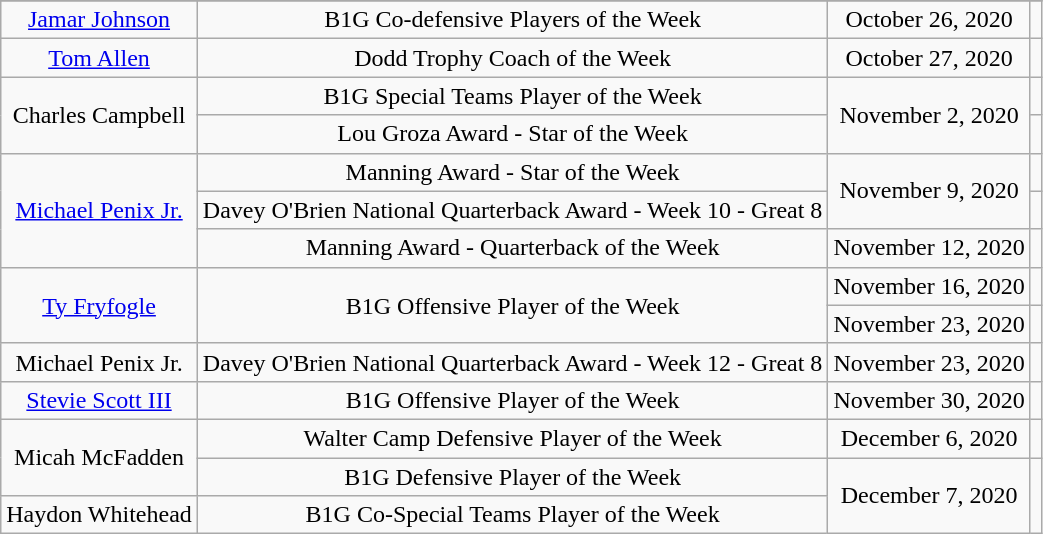<table class="wikitable" style="text-align: center">
<tr>
</tr>
<tr>
<td><a href='#'>Jamar Johnson</a></td>
<td>B1G Co-defensive Players of the Week</td>
<td>October 26, 2020</td>
<td></td>
</tr>
<tr>
<td><a href='#'>Tom Allen</a></td>
<td>Dodd Trophy Coach of the Week</td>
<td>October 27, 2020</td>
<td></td>
</tr>
<tr>
<td rowspan="2">Charles Campbell</td>
<td>B1G Special Teams Player of the Week</td>
<td rowspan="2">November 2, 2020</td>
<td></td>
</tr>
<tr>
<td>Lou Groza Award - Star of the Week</td>
<td></td>
</tr>
<tr>
<td rowspan="3"><a href='#'>Michael Penix Jr.</a></td>
<td>Manning Award - Star of the Week</td>
<td rowspan="2">November 9, 2020</td>
<td></td>
</tr>
<tr>
<td>Davey O'Brien National Quarterback Award - Week 10 - Great 8</td>
<td></td>
</tr>
<tr>
<td>Manning Award - Quarterback of the Week</td>
<td>November 12, 2020</td>
<td></td>
</tr>
<tr>
<td rowspan="2"><a href='#'>Ty Fryfogle</a></td>
<td rowspan="2">B1G Offensive Player of the Week</td>
<td>November 16, 2020</td>
<td></td>
</tr>
<tr>
<td>November 23, 2020</td>
<td></td>
</tr>
<tr>
<td>Michael Penix Jr.</td>
<td>Davey O'Brien National Quarterback Award - Week 12 - Great 8</td>
<td>November 23, 2020</td>
<td></td>
</tr>
<tr>
<td><a href='#'>Stevie Scott III</a></td>
<td>B1G Offensive Player of the Week</td>
<td>November 30, 2020</td>
<td></td>
</tr>
<tr>
<td rowspan="2">Micah McFadden</td>
<td>Walter Camp Defensive Player of the Week</td>
<td>December 6, 2020</td>
<td></td>
</tr>
<tr>
<td>B1G Defensive Player of the Week</td>
<td rowspan="2">December 7, 2020</td>
<td rowspan="2"></td>
</tr>
<tr>
<td>Haydon Whitehead</td>
<td>B1G Co-Special Teams Player of the Week</td>
</tr>
</table>
